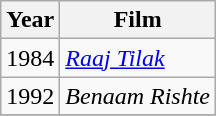<table class="wikitable sortable">
<tr>
<th>Year</th>
<th>Film</th>
</tr>
<tr>
<td>1984</td>
<td><em><a href='#'>Raaj Tilak</a></em></td>
</tr>
<tr>
<td>1992</td>
<td><em>Benaam Rishte</em></td>
</tr>
<tr>
</tr>
</table>
